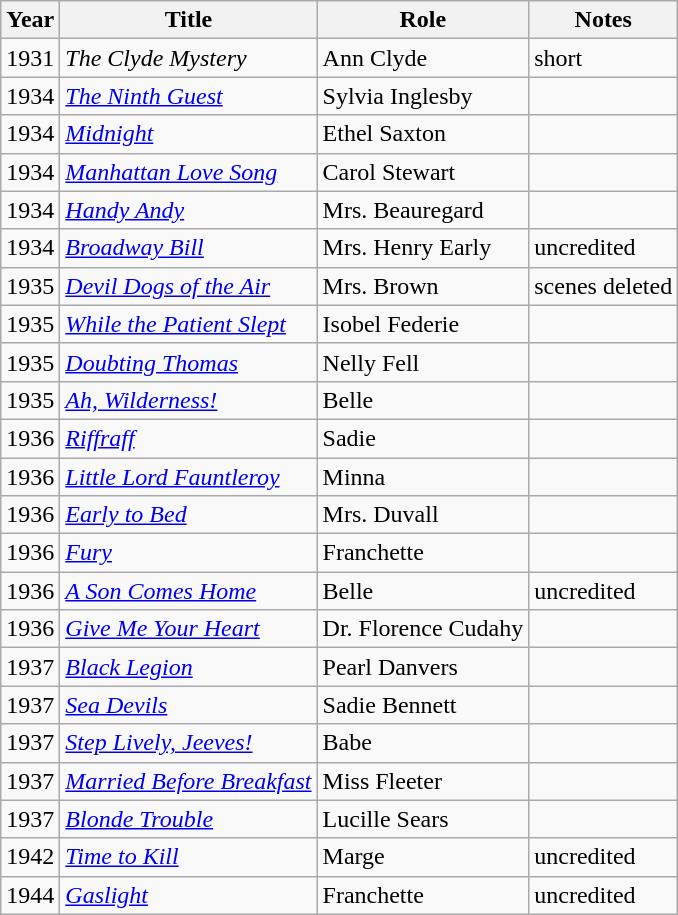<table class="wikitable">
<tr>
<th>Year</th>
<th>Title</th>
<th>Role</th>
<th>Notes</th>
</tr>
<tr>
<td>1931</td>
<td><em>The Clyde Mystery</em></td>
<td>Ann Clyde</td>
<td>short</td>
</tr>
<tr>
<td>1934</td>
<td><em><a href='#'>The Ninth Guest</a></em></td>
<td>Sylvia Inglesby</td>
<td></td>
</tr>
<tr>
<td>1934</td>
<td><em><a href='#'>Midnight</a></em></td>
<td>Ethel Saxton</td>
<td></td>
</tr>
<tr>
<td>1934</td>
<td><em><a href='#'>Manhattan Love Song</a></em></td>
<td>Carol Stewart</td>
<td></td>
</tr>
<tr>
<td>1934</td>
<td><em><a href='#'>Handy Andy</a></em></td>
<td>Mrs. Beauregard</td>
<td></td>
</tr>
<tr>
<td>1934</td>
<td><em><a href='#'>Broadway Bill</a></em></td>
<td>Mrs. Henry Early</td>
<td>uncredited</td>
</tr>
<tr>
<td>1935</td>
<td><em><a href='#'>Devil Dogs of the Air</a></em></td>
<td>Mrs. Brown</td>
<td>scenes deleted</td>
</tr>
<tr>
<td>1935</td>
<td><em><a href='#'>While the Patient Slept</a></em></td>
<td>Isobel Federie</td>
<td></td>
</tr>
<tr>
<td>1935</td>
<td><em><a href='#'>Doubting Thomas</a></em></td>
<td>Nelly Fell</td>
<td></td>
</tr>
<tr>
<td>1935</td>
<td><em><a href='#'>Ah, Wilderness!</a></em></td>
<td>Belle</td>
<td></td>
</tr>
<tr>
<td>1936</td>
<td><em><a href='#'>Riffraff</a></em></td>
<td>Sadie</td>
<td></td>
</tr>
<tr>
<td>1936</td>
<td><em><a href='#'>Little Lord Fauntleroy</a></em></td>
<td>Minna</td>
<td></td>
</tr>
<tr>
<td>1936</td>
<td><em><a href='#'>Early to Bed</a></em></td>
<td>Mrs. Duvall</td>
<td></td>
</tr>
<tr>
<td>1936</td>
<td><em><a href='#'>Fury</a></em></td>
<td>Franchette</td>
<td></td>
</tr>
<tr>
<td>1936</td>
<td><em><a href='#'>A Son Comes Home</a></em></td>
<td>Belle</td>
<td>uncredited</td>
</tr>
<tr>
<td>1936</td>
<td><em><a href='#'>Give Me Your Heart</a></em></td>
<td>Dr. Florence Cudahy</td>
<td></td>
</tr>
<tr>
<td>1937</td>
<td><em><a href='#'>Black Legion</a></em></td>
<td>Pearl Danvers</td>
<td></td>
</tr>
<tr>
<td>1937</td>
<td><em><a href='#'>Sea Devils</a></em></td>
<td>Sadie Bennett</td>
<td></td>
</tr>
<tr>
<td>1937</td>
<td><em><a href='#'>Step Lively, Jeeves!</a></em></td>
<td>Babe</td>
<td></td>
</tr>
<tr>
<td>1937</td>
<td><em><a href='#'>Married Before Breakfast</a></em></td>
<td>Miss Fleeter</td>
<td></td>
</tr>
<tr>
<td>1937</td>
<td><em><a href='#'>Blonde Trouble</a></em></td>
<td>Lucille Sears</td>
<td></td>
</tr>
<tr>
<td>1942</td>
<td><em><a href='#'>Time to Kill</a></em></td>
<td>Marge</td>
<td>uncredited</td>
</tr>
<tr>
<td>1944</td>
<td><em><a href='#'>Gaslight</a></em></td>
<td>Franchette</td>
<td>uncredited</td>
</tr>
</table>
